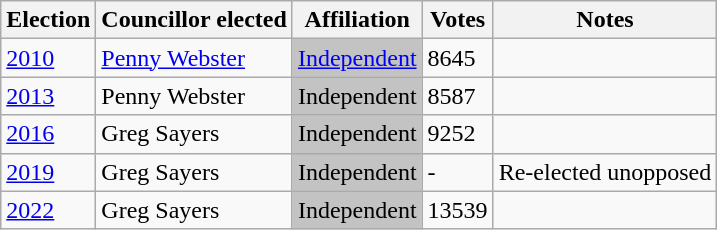<table class="wikitable sortable">
<tr>
<th>Election</th>
<th>Councillor elected</th>
<th>Affiliation</th>
<th>Votes</th>
<th>Notes</th>
</tr>
<tr>
<td rowspan=1><a href='#'>2010</a></td>
<td><a href='#'>Penny Webster</a></td>
<td bgcolor=c3c3c3><a href='#'>Independent</a></td>
<td>8645</td>
<td></td>
</tr>
<tr>
<td rowspan=1><a href='#'>2013</a></td>
<td>Penny Webster</td>
<td bgcolor=c3c3c3>Independent</td>
<td>8587</td>
<td></td>
</tr>
<tr>
<td rowspan=1><a href='#'>2016</a></td>
<td>Greg Sayers</td>
<td bgcolor=c3c3c3>Independent</td>
<td>9252</td>
<td></td>
</tr>
<tr>
<td rowspan=1><a href='#'>2019</a></td>
<td>Greg Sayers</td>
<td bgcolor=c3c3c3>Independent</td>
<td>-</td>
<td>Re-elected unopposed</td>
</tr>
<tr>
<td rowspan=1><a href='#'>2022</a></td>
<td>Greg Sayers</td>
<td bgcolor=c3c3c3>Independent</td>
<td>13539</td>
<td></td>
</tr>
</table>
